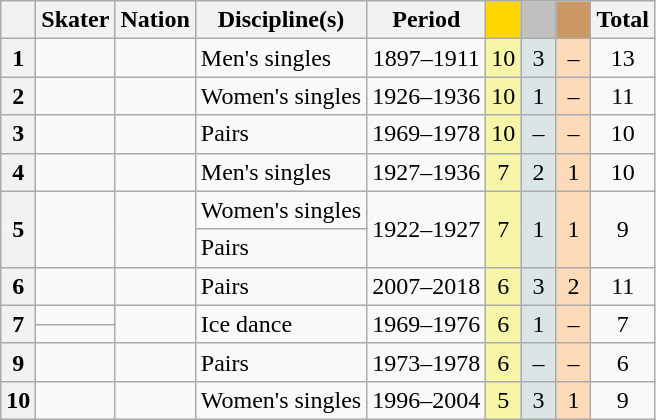<table class="wikitable sortable" style="text-align:center">
<tr>
<th scope="col"></th>
<th scope="col">Skater</th>
<th scope="col">Nation</th>
<th scope="col" class="unsortable">Discipline(s)</th>
<th scope="col" class="unsortable">Period</th>
<th scope="col" style="width:1em; background-color:gold"></th>
<th scope="col" style="width:1em;background-color:silver"></th>
<th scope="col" style="width:1em;background-color:#CC9966"></th>
<th scope="col">Total</th>
</tr>
<tr>
<th scope="row">1</th>
<td align="left"></td>
<td align="left"></td>
<td align="left">Men's singles</td>
<td>1897–1911</td>
<td bgcolor="#F7F6A8">10</td>
<td bgcolor="#DCE5E5">3</td>
<td bgcolor="#FFDAB9">–</td>
<td>13</td>
</tr>
<tr>
<th scope="row">2</th>
<td align="left"></td>
<td align="left"></td>
<td align="left">Women's singles</td>
<td>1926–1936</td>
<td bgcolor="#F7F6A8">10</td>
<td bgcolor="#DCE5E5">1</td>
<td bgcolor="#FFDAB9">–</td>
<td>11</td>
</tr>
<tr>
<th scope="row">3</th>
<td align="left"></td>
<td align="left"></td>
<td align="left">Pairs</td>
<td>1969–1978</td>
<td bgcolor="#F7F6A8">10</td>
<td bgcolor="#DCE5E5">–</td>
<td bgcolor="#FFDAB9">–</td>
<td>10</td>
</tr>
<tr>
<th scope="row">4</th>
<td align="left"></td>
<td align="left"></td>
<td align="left">Men's singles</td>
<td>1927–1936</td>
<td bgcolor="#F7F6A8">7</td>
<td bgcolor="#DCE5E5">2</td>
<td bgcolor="#FFDAB9">1</td>
<td>10</td>
</tr>
<tr>
<th scope="row" rowspan=2>5</th>
<td rowspan=2 align="left"></td>
<td rowspan=2 align="left"></td>
<td align="left">Women's singles</td>
<td rowspan=2>1922–1927</td>
<td rowspan=2 bgcolor="#F7F6A8">7</td>
<td rowspan="2" bgcolor="#DCE5E5">1</td>
<td rowspan=2 bgcolor="#FFDAB9">1</td>
<td rowspan=2>9</td>
</tr>
<tr>
<td align="left">Pairs</td>
</tr>
<tr>
<th scope="row">6</th>
<td align="left"></td>
<td align="left"></td>
<td align="left">Pairs</td>
<td>2007–2018</td>
<td bgcolor="#F7F6A8">6</td>
<td bgcolor="#DCE5E5">3</td>
<td bgcolor="#FFDAB9">2</td>
<td>11</td>
</tr>
<tr>
<th scope="row" rowspan="2">7</th>
<td align="left"></td>
<td rowspan="2" align="left"></td>
<td rowspan="2" align="left">Ice dance</td>
<td rowspan="2">1969–1976</td>
<td rowspan="2" bgcolor="#F7F6A8">6</td>
<td rowspan="2" bgcolor="#DCE5E5">1</td>
<td rowspan="2" bgcolor="#FFDAB9">–</td>
<td rowspan="2">7</td>
</tr>
<tr>
<td align="left"></td>
</tr>
<tr>
<th scope="row">9</th>
<td align="left"></td>
<td align="left"></td>
<td align="left">Pairs</td>
<td>1973–1978</td>
<td bgcolor="#F7F6A8">6</td>
<td bgcolor="#DCE5E5">–</td>
<td bgcolor="#FFDAB9">–</td>
<td>6</td>
</tr>
<tr>
<th scope="row">10</th>
<td align="left"></td>
<td align="left"></td>
<td align="left">Women's singles</td>
<td>1996–2004</td>
<td bgcolor="#F7F6A8">5</td>
<td bgcolor="#DCE5E5">3</td>
<td bgcolor="#FFDAB9">1</td>
<td>9</td>
</tr>
</table>
